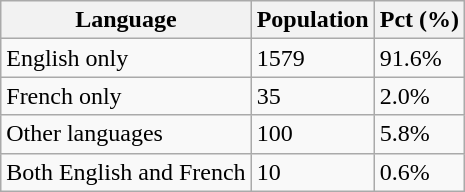<table class="wikitable">
<tr>
<th>Language</th>
<th>Population</th>
<th>Pct (%)</th>
</tr>
<tr>
<td>English only</td>
<td>1579</td>
<td>91.6%</td>
</tr>
<tr>
<td>French only</td>
<td>35</td>
<td>2.0%</td>
</tr>
<tr>
<td>Other languages</td>
<td>100</td>
<td>5.8%</td>
</tr>
<tr>
<td>Both English and French</td>
<td>10</td>
<td>0.6%</td>
</tr>
</table>
